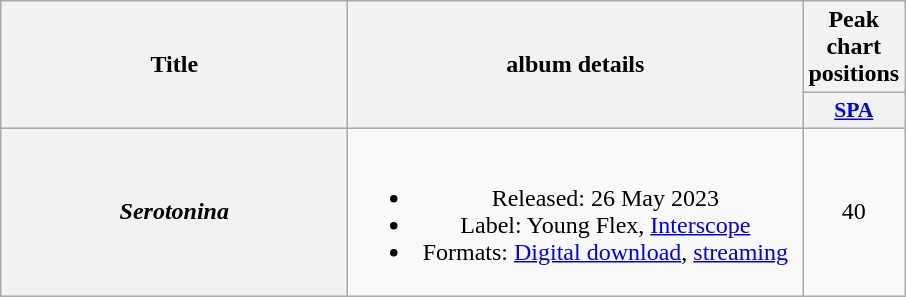<table class="wikitable plainrowheaders" style="text-align:center;">
<tr>
<th scope="col" rowspan="2" style="width:14em;">Title</th>
<th scope="col" rowspan="2" style="width:18.5em;">album details</th>
<th scope="col" colspan="2">Peak chart positions</th>
</tr>
<tr>
<th scope="col" style="width:3em;font-size:90%;"><a href='#'>SPA</a><br></th>
</tr>
<tr>
<th scope="row"><em>Serotonina</em></th>
<td><br><ul><li>Released: 26 May 2023</li><li>Label: Young Flex, <a href='#'>Interscope</a></li><li>Formats: <a href='#'>Digital download</a>, <a href='#'>streaming</a></li></ul></td>
<td>40</td>
</tr>
</table>
